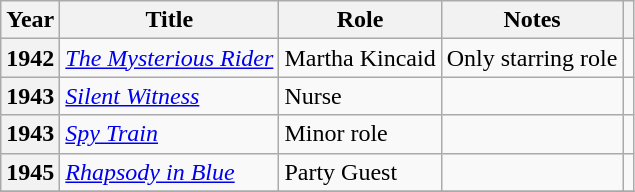<table class="wikitable plainrowheaders sortable" style="margin-right: 0;">
<tr>
<th scope="col">Year</th>
<th scope="col">Title</th>
<th scope="col">Role</th>
<th scope="col" class="unsortable">Notes</th>
<th scope="col" class="unsortable"></th>
</tr>
<tr>
<th scope="row">1942</th>
<td><em><a href='#'>The Mysterious Rider</a></em></td>
<td>Martha Kincaid</td>
<td>Only starring role</td>
<td align=center></td>
</tr>
<tr>
<th scope="row">1943</th>
<td><em><a href='#'>Silent Witness</a></em></td>
<td>Nurse</td>
<td></td>
<td align=center></td>
</tr>
<tr>
<th scope="row">1943</th>
<td><em><a href='#'>Spy Train</a></em></td>
<td>Minor role</td>
<td></td>
<td align=center></td>
</tr>
<tr>
<th scope="row">1945</th>
<td><em><a href='#'>Rhapsody in Blue</a></em></td>
<td>Party Guest</td>
<td></td>
<td align=center></td>
</tr>
<tr>
</tr>
</table>
